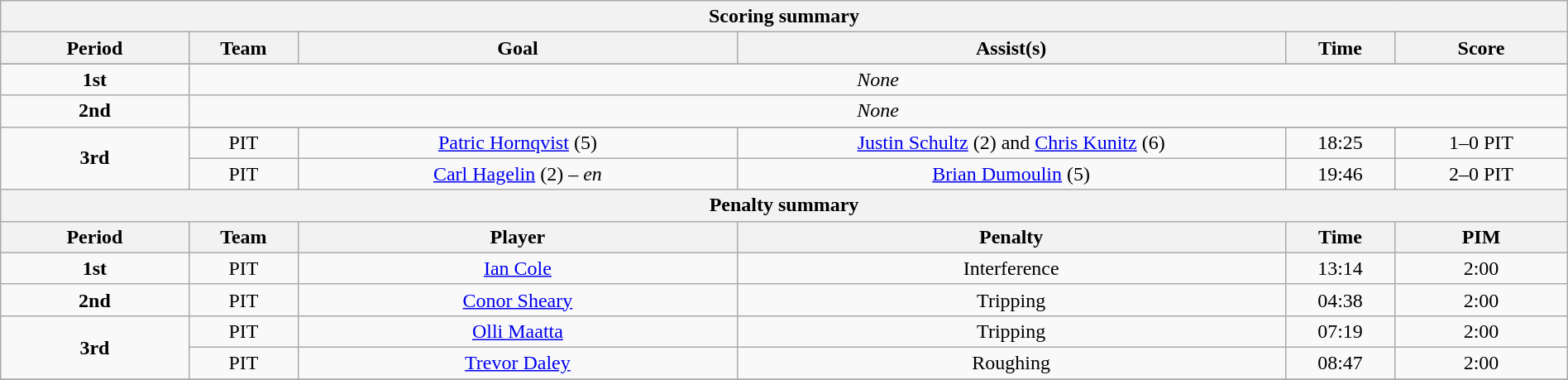<table style="width:100%;" class="wikitable">
<tr>
<th colspan=6>Scoring summary</th>
</tr>
<tr>
<th style="width:12%;">Period</th>
<th style="width:7%;">Team</th>
<th style="width:28%;">Goal</th>
<th style="width:35%;">Assist(s)</th>
<th style="width:7%;">Time</th>
<th style="width:11%;">Score</th>
</tr>
<tr>
</tr>
<tr style="text-align:center;">
<td><strong>1st</strong></td>
<td colspan="5"><em>None</em></td>
</tr>
<tr style="text-align:center;">
<td><strong>2nd</strong></td>
<td colspan="5"><em>None</em></td>
</tr>
<tr>
<td style="text-align:center;" rowspan="3"><strong>3rd</strong></td>
</tr>
<tr>
<td align=center>PIT</td>
<td align=center><a href='#'>Patric Hornqvist</a> (5)</td>
<td align=center><a href='#'>Justin Schultz</a> (2) and <a href='#'>Chris Kunitz</a> (6)</td>
<td align=center>18:25</td>
<td align=center>1–0 PIT</td>
</tr>
<tr>
<td align=center>PIT</td>
<td align=center><a href='#'>Carl Hagelin</a> (2) – <em>en</em></td>
<td align=center><a href='#'>Brian Dumoulin</a> (5)</td>
<td align=center>19:46</td>
<td align=center>2–0 PIT</td>
</tr>
<tr>
<th colspan=6>Penalty summary</th>
</tr>
<tr>
<th style="width:12%;">Period</th>
<th style="width:7%;">Team</th>
<th style="width:28%;">Player</th>
<th style="width:35%;">Penalty</th>
<th style="width:7%;">Time</th>
<th style="width:11%;">PIM</th>
</tr>
<tr>
<td style="text-align:center;"><strong>1st</strong></td>
<td align=center>PIT</td>
<td align=center><a href='#'>Ian Cole</a></td>
<td align=center>Interference</td>
<td align=center>13:14</td>
<td align=center>2:00</td>
</tr>
<tr>
<td style="text-align:center;"><strong>2nd</strong></td>
<td align=center>PIT</td>
<td align=center><a href='#'>Conor Sheary</a></td>
<td align=center>Tripping</td>
<td align=center>04:38</td>
<td align=center>2:00</td>
</tr>
<tr>
<td style="text-align:center;" rowspan="2"><strong>3rd</strong></td>
<td align=center>PIT</td>
<td align=center><a href='#'>Olli Maatta</a></td>
<td align=center>Tripping</td>
<td align=center>07:19</td>
<td align=center>2:00</td>
</tr>
<tr>
<td align=center>PIT</td>
<td align=center><a href='#'>Trevor Daley</a></td>
<td align=center>Roughing</td>
<td align=center>08:47</td>
<td align=center>2:00</td>
</tr>
<tr>
</tr>
</table>
